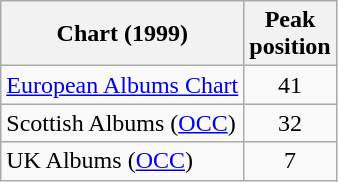<table class="wikitable sortable">
<tr>
<th>Chart (1999)</th>
<th>Peak<br>position</th>
</tr>
<tr>
<td><a href='#'>European Albums Chart</a></td>
<td style="text-align:center;">41</td>
</tr>
<tr>
<td align="left">Scottish Albums (<a href='#'>OCC</a>)</td>
<td align="center">32</td>
</tr>
<tr>
<td>UK Albums (<a href='#'>OCC</a>)</td>
<td style="text-align:center;">7</td>
</tr>
</table>
